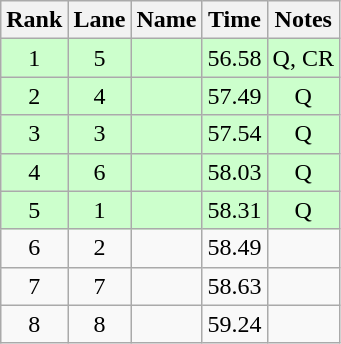<table class="wikitable sortable" style="text-align:center">
<tr>
<th>Rank</th>
<th>Lane</th>
<th>Name</th>
<th>Time</th>
<th>Notes</th>
</tr>
<tr bgcolor=ccffcc>
<td>1</td>
<td>5</td>
<td align=left></td>
<td>56.58</td>
<td>Q, CR</td>
</tr>
<tr bgcolor=ccffcc>
<td>2</td>
<td>4</td>
<td align=left></td>
<td>57.49</td>
<td>Q</td>
</tr>
<tr bgcolor=ccffcc>
<td>3</td>
<td>3</td>
<td align=left></td>
<td>57.54</td>
<td>Q</td>
</tr>
<tr bgcolor=ccffcc>
<td>4</td>
<td>6</td>
<td align=left></td>
<td>58.03</td>
<td>Q</td>
</tr>
<tr bgcolor=ccffcc>
<td>5</td>
<td>1</td>
<td align=left></td>
<td>58.31</td>
<td>Q</td>
</tr>
<tr>
<td>6</td>
<td>2</td>
<td align=left></td>
<td>58.49</td>
<td></td>
</tr>
<tr>
<td>7</td>
<td>7</td>
<td align=left></td>
<td>58.63</td>
<td></td>
</tr>
<tr>
<td>8</td>
<td>8</td>
<td align=left></td>
<td>59.24</td>
<td></td>
</tr>
</table>
